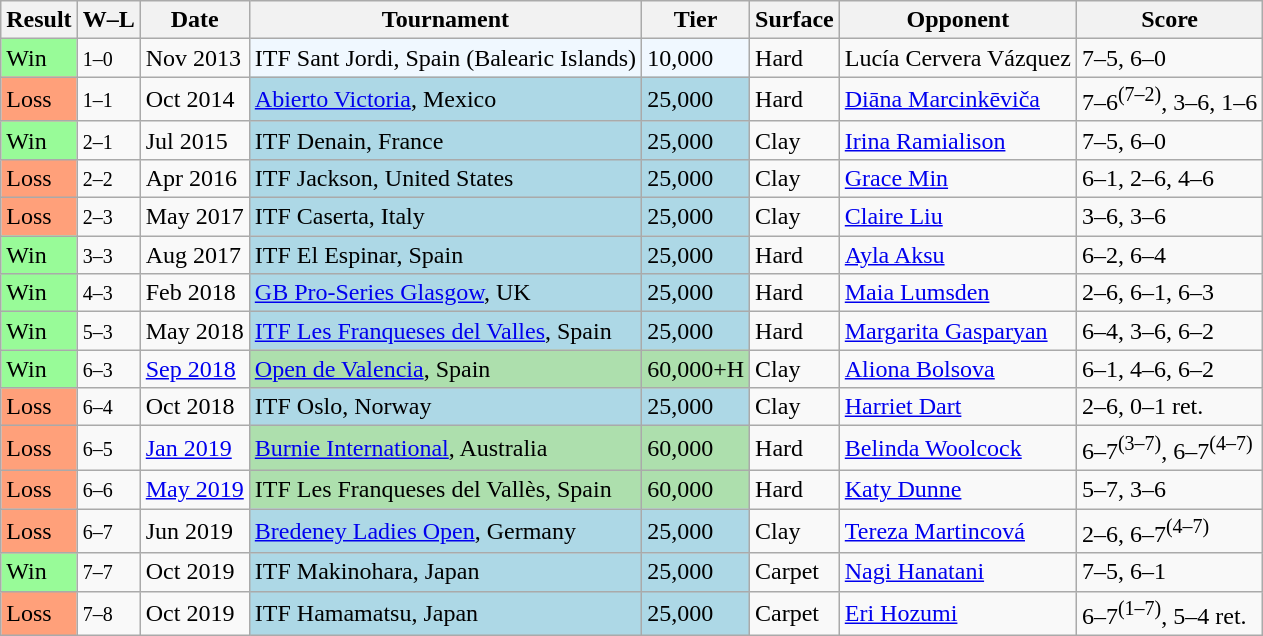<table class="sortable wikitable">
<tr>
<th>Result</th>
<th class=unsortable>W–L</th>
<th>Date</th>
<th>Tournament</th>
<th>Tier</th>
<th>Surface</th>
<th>Opponent</th>
<th class=unsortable>Score</th>
</tr>
<tr>
<td bgcolor=98fb98>Win</td>
<td><small>1–0</small></td>
<td>Nov 2013</td>
<td bgcolor=f0f8ff>ITF Sant Jordi, Spain (Balearic Islands)</td>
<td bgcolor=f0f8ff>10,000</td>
<td>Hard</td>
<td> Lucía Cervera Vázquez</td>
<td>7–5, 6–0</td>
</tr>
<tr>
<td bgcolor=ffa07a>Loss</td>
<td><small>1–1</small></td>
<td>Oct 2014</td>
<td bgcolor=lightblue><a href='#'>Abierto Victoria</a>, Mexico</td>
<td bgcolor=lightblue>25,000</td>
<td>Hard</td>
<td> <a href='#'>Diāna Marcinkēviča</a></td>
<td>7–6<sup>(7–2)</sup>, 3–6, 1–6</td>
</tr>
<tr>
<td bgcolor=98fb98>Win</td>
<td><small>2–1</small></td>
<td>Jul 2015</td>
<td bgcolor=lightblue>ITF Denain, France</td>
<td bgcolor=lightblue>25,000</td>
<td>Clay</td>
<td> <a href='#'>Irina Ramialison</a></td>
<td>7–5, 6–0</td>
</tr>
<tr>
<td bgcolor=ffa07a>Loss</td>
<td><small>2–2</small></td>
<td>Apr 2016</td>
<td bgcolor=lightblue>ITF Jackson, United States</td>
<td bgcolor=lightblue>25,000</td>
<td>Clay</td>
<td> <a href='#'>Grace Min</a></td>
<td>6–1, 2–6, 4–6</td>
</tr>
<tr>
<td bgcolor=ffa07a>Loss</td>
<td><small>2–3</small></td>
<td>May 2017</td>
<td bgcolor=lightblue>ITF Caserta, Italy</td>
<td bgcolor=lightblue>25,000</td>
<td>Clay</td>
<td> <a href='#'>Claire Liu</a></td>
<td>3–6, 3–6</td>
</tr>
<tr>
<td bgcolor=98fb98>Win</td>
<td><small>3–3</small></td>
<td>Aug 2017</td>
<td bgcolor=lightblue>ITF El Espinar, Spain</td>
<td bgcolor=lightblue>25,000</td>
<td>Hard</td>
<td> <a href='#'>Ayla Aksu</a></td>
<td>6–2, 6–4</td>
</tr>
<tr>
<td bgcolor=98fb98>Win</td>
<td><small>4–3</small></td>
<td>Feb 2018</td>
<td bgcolor=lightblue><a href='#'>GB Pro-Series Glasgow</a>, UK</td>
<td bgcolor=lightblue>25,000</td>
<td>Hard</td>
<td> <a href='#'>Maia Lumsden</a></td>
<td>2–6, 6–1, 6–3</td>
</tr>
<tr>
<td bgcolor=98fb98>Win</td>
<td><small>5–3</small></td>
<td>May 2018</td>
<td bgcolor=lightblue><a href='#'>ITF Les Franqueses del Valles</a>, Spain</td>
<td bgcolor=lightblue>25,000</td>
<td>Hard</td>
<td> <a href='#'>Margarita Gasparyan</a></td>
<td>6–4, 3–6, 6–2</td>
</tr>
<tr>
<td bgcolor=98fb98>Win</td>
<td><small>6–3</small></td>
<td><a href='#'>Sep 2018</a></td>
<td bgcolor=addfad><a href='#'>Open de Valencia</a>, Spain</td>
<td bgcolor=addfad>60,000+H</td>
<td>Clay</td>
<td> <a href='#'>Aliona Bolsova</a></td>
<td>6–1, 4–6, 6–2</td>
</tr>
<tr>
<td bgcolor=ffa07a>Loss</td>
<td><small>6–4</small></td>
<td>Oct 2018</td>
<td bgcolor=lightblue>ITF Oslo, Norway</td>
<td bgcolor=lightblue>25,000</td>
<td>Clay</td>
<td> <a href='#'>Harriet Dart</a></td>
<td>2–6, 0–1 ret.</td>
</tr>
<tr>
<td bgcolor=ffa07a>Loss</td>
<td><small>6–5</small></td>
<td><a href='#'>Jan 2019</a></td>
<td bgcolor=addfad><a href='#'>Burnie International</a>, Australia</td>
<td bgcolor=addfad>60,000</td>
<td>Hard</td>
<td> <a href='#'>Belinda Woolcock</a></td>
<td>6–7<sup>(3–7)</sup>, 6–7<sup>(4–7)</sup></td>
</tr>
<tr>
<td bgcolor=ffa07a>Loss</td>
<td><small>6–6</small></td>
<td><a href='#'>May 2019</a></td>
<td bgcolor=addfad>ITF Les Franqueses del Vallès, Spain</td>
<td bgcolor=addfad>60,000</td>
<td>Hard</td>
<td> <a href='#'>Katy Dunne</a></td>
<td>5–7, 3–6</td>
</tr>
<tr>
<td bgcolor=ffa07a>Loss</td>
<td><small>6–7</small></td>
<td>Jun 2019</td>
<td bgcolor=lightblue><a href='#'>Bredeney Ladies Open</a>, Germany</td>
<td bgcolor=lightblue>25,000</td>
<td>Clay</td>
<td> <a href='#'>Tereza Martincová</a></td>
<td>2–6, 6–7<sup>(4–7)</sup></td>
</tr>
<tr>
<td bgcolor=98fb98>Win</td>
<td><small>7–7</small></td>
<td>Oct 2019</td>
<td bgcolor=lightblue>ITF Makinohara, Japan</td>
<td bgcolor=lightblue>25,000</td>
<td>Carpet</td>
<td> <a href='#'>Nagi Hanatani</a></td>
<td>7–5, 6–1</td>
</tr>
<tr>
<td bgcolor=ffa07a>Loss</td>
<td><small>7–8</small></td>
<td>Oct 2019</td>
<td bgcolor=lightblue>ITF Hamamatsu, Japan</td>
<td bgcolor=lightblue>25,000</td>
<td>Carpet</td>
<td> <a href='#'>Eri Hozumi</a></td>
<td>6–7<sup>(1–7)</sup>, 5–4 ret.</td>
</tr>
</table>
